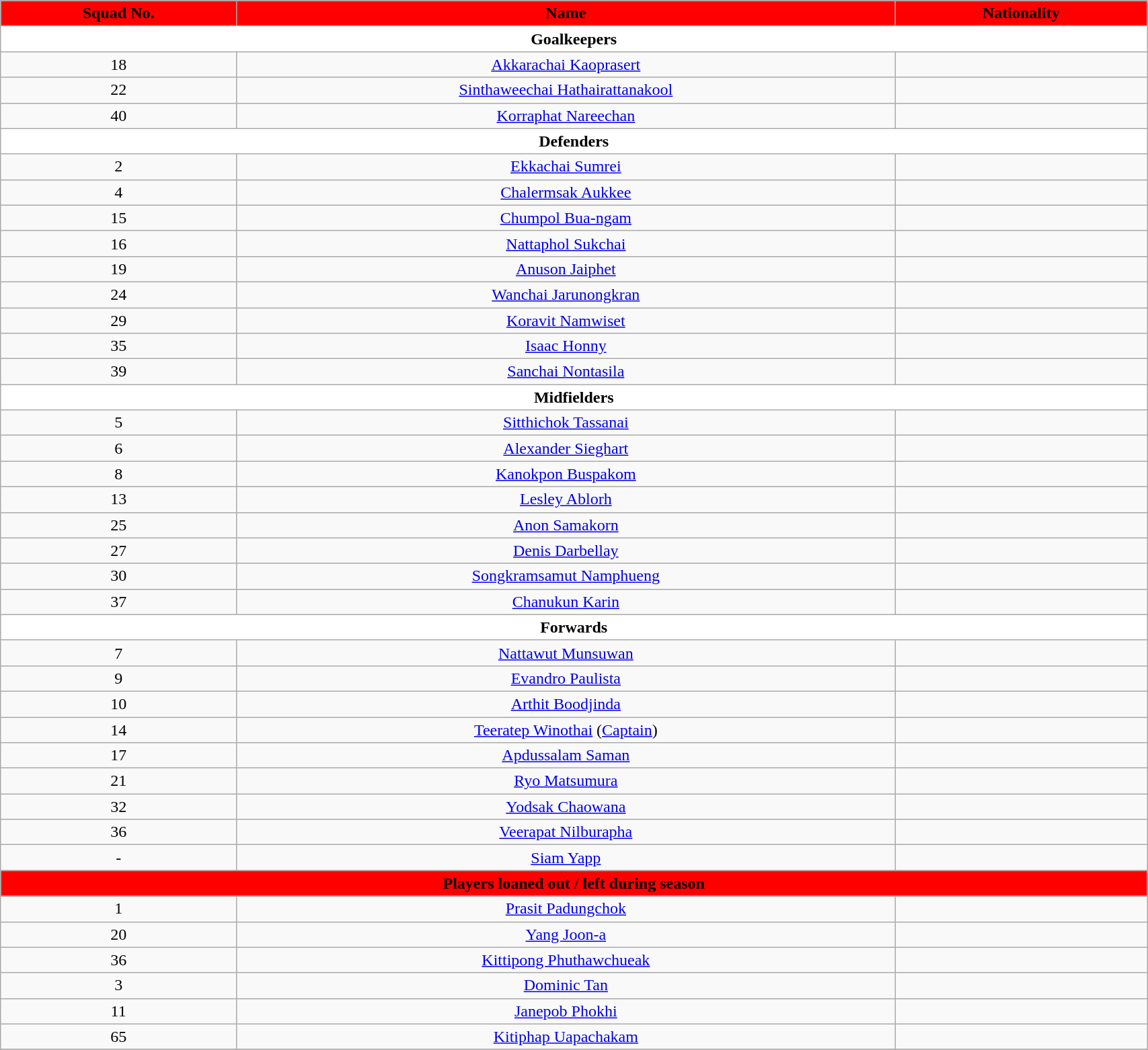<table class="wikitable" style="text-align:center; font-size:100%; width:90%;">
<tr>
<th style="background:red; color:black; text-align:center;">Squad No.</th>
<th style="background:red; color:black; text-align:center;">Name</th>
<th style="background:red; color:black; text-align:center;">Nationality</th>
</tr>
<tr>
<th colspan="8" style="background:white; color:black; text-align:center">Goalkeepers</th>
</tr>
<tr>
<td>18</td>
<td><a href='#'>Akkarachai Kaoprasert</a></td>
<td></td>
</tr>
<tr>
<td>22</td>
<td><a href='#'>Sinthaweechai Hathairattanakool</a></td>
<td></td>
</tr>
<tr>
<td>40</td>
<td><a href='#'>Korraphat Nareechan</a></td>
<td></td>
</tr>
<tr>
<th colspan="8" style="background:white; color:black; text-align:center">Defenders</th>
</tr>
<tr>
<td>2</td>
<td><a href='#'>Ekkachai Sumrei</a></td>
<td></td>
</tr>
<tr>
<td>4</td>
<td><a href='#'>Chalermsak Aukkee</a></td>
<td></td>
</tr>
<tr>
<td>15</td>
<td><a href='#'>Chumpol Bua-ngam</a></td>
<td></td>
</tr>
<tr>
<td>16</td>
<td><a href='#'>Nattaphol Sukchai</a></td>
<td></td>
</tr>
<tr>
<td>19</td>
<td><a href='#'>Anuson Jaiphet</a></td>
<td></td>
</tr>
<tr>
<td>24</td>
<td><a href='#'>Wanchai Jarunongkran</a></td>
<td></td>
</tr>
<tr>
<td>29</td>
<td><a href='#'>Koravit Namwiset</a></td>
<td></td>
</tr>
<tr>
<td>35</td>
<td><a href='#'>Isaac Honny</a></td>
<td></td>
</tr>
<tr>
<td>39</td>
<td><a href='#'>Sanchai Nontasila</a></td>
<td></td>
</tr>
<tr>
<th colspan="8" style="background:white; color:black; text-align:center">Midfielders</th>
</tr>
<tr>
<td>5</td>
<td><a href='#'>Sitthichok Tassanai</a></td>
<td></td>
</tr>
<tr>
<td>6</td>
<td><a href='#'>Alexander Sieghart</a></td>
<td></td>
</tr>
<tr>
<td>8</td>
<td><a href='#'>Kanokpon Buspakom</a></td>
<td></td>
</tr>
<tr>
<td>13</td>
<td><a href='#'>Lesley Ablorh</a></td>
<td></td>
</tr>
<tr>
<td>25</td>
<td><a href='#'>Anon Samakorn</a></td>
<td></td>
</tr>
<tr>
<td>27</td>
<td><a href='#'>Denis Darbellay</a></td>
<td></td>
</tr>
<tr>
<td>30</td>
<td><a href='#'>Songkramsamut Namphueng</a></td>
<td></td>
</tr>
<tr>
<td>37</td>
<td><a href='#'>Chanukun Karin</a></td>
<td></td>
</tr>
<tr>
<th colspan="8" style="background:white; color:black; text-align:center">Forwards</th>
</tr>
<tr>
<td>7</td>
<td><a href='#'>Nattawut Munsuwan</a></td>
<td></td>
</tr>
<tr>
<td>9</td>
<td><a href='#'>Evandro Paulista</a></td>
<td></td>
</tr>
<tr>
<td>10</td>
<td><a href='#'>Arthit Boodjinda</a></td>
<td></td>
</tr>
<tr>
<td>14</td>
<td><a href='#'>Teeratep Winothai</a> (<a href='#'>Captain</a>)</td>
<td></td>
</tr>
<tr>
<td>17</td>
<td><a href='#'>Apdussalam Saman</a></td>
<td></td>
</tr>
<tr>
<td>21</td>
<td><a href='#'>Ryo Matsumura</a></td>
<td></td>
</tr>
<tr>
<td>32</td>
<td><a href='#'>Yodsak Chaowana</a></td>
<td></td>
</tr>
<tr>
<td>36</td>
<td><a href='#'>Veerapat Nilburapha</a></td>
<td></td>
</tr>
<tr>
<td>-</td>
<td><a href='#'>Siam Yapp</a></td>
<td></td>
</tr>
<tr>
<th colspan="8" style="background:red; color:black; text-align:center">Players loaned out / left during season</th>
</tr>
<tr>
<td>1</td>
<td><a href='#'>Prasit Padungchok</a></td>
<td></td>
</tr>
<tr>
<td>20</td>
<td><a href='#'>Yang Joon-a</a></td>
<td></td>
</tr>
<tr>
<td>36</td>
<td><a href='#'>Kittipong Phuthawchueak</a></td>
<td></td>
</tr>
<tr>
<td>3</td>
<td><a href='#'>Dominic Tan</a></td>
<td></td>
</tr>
<tr>
<td>11</td>
<td><a href='#'>Janepob Phokhi</a></td>
<td></td>
</tr>
<tr>
<td>65</td>
<td><a href='#'>Kitiphap Uapachakam</a></td>
<td></td>
</tr>
<tr>
</tr>
</table>
